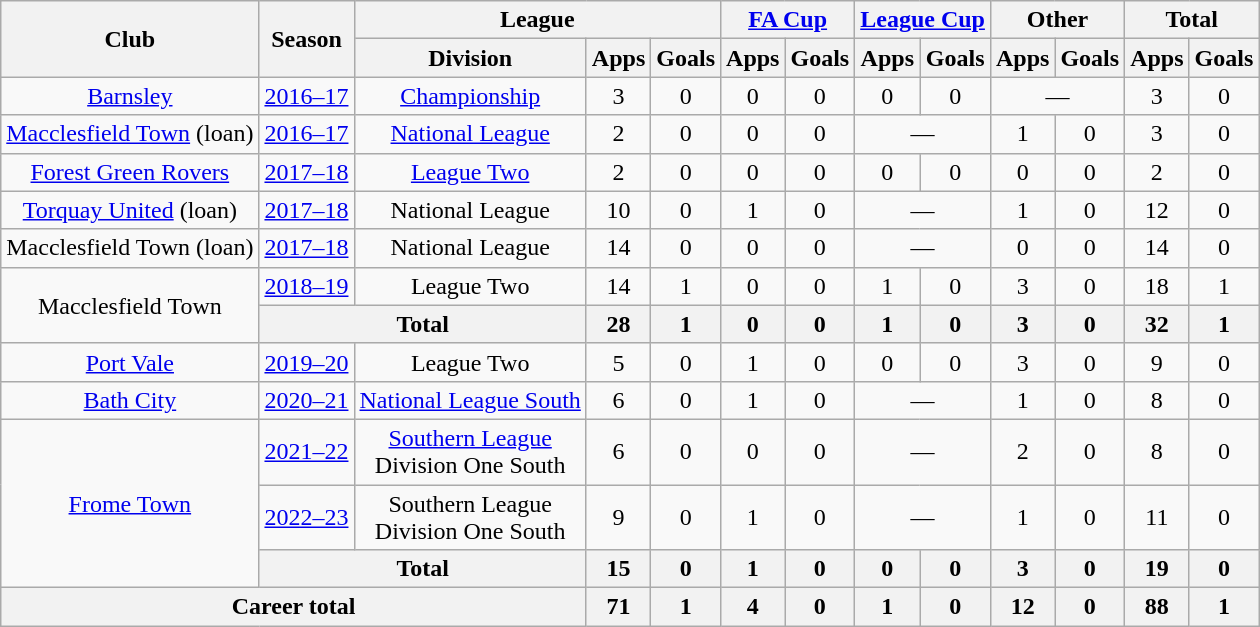<table class="wikitable" style="text-align:center">
<tr>
<th rowspan="2">Club</th>
<th rowspan="2">Season</th>
<th colspan="3">League</th>
<th colspan="2"><a href='#'>FA Cup</a></th>
<th colspan="2"><a href='#'>League Cup</a></th>
<th colspan="2">Other</th>
<th colspan="2">Total</th>
</tr>
<tr>
<th>Division</th>
<th>Apps</th>
<th>Goals</th>
<th>Apps</th>
<th>Goals</th>
<th>Apps</th>
<th>Goals</th>
<th>Apps</th>
<th>Goals</th>
<th>Apps</th>
<th>Goals</th>
</tr>
<tr>
<td><a href='#'>Barnsley</a></td>
<td><a href='#'>2016–17</a></td>
<td><a href='#'>Championship</a></td>
<td>3</td>
<td>0</td>
<td>0</td>
<td>0</td>
<td>0</td>
<td>0</td>
<td colspan="2">—</td>
<td>3</td>
<td>0</td>
</tr>
<tr>
<td><a href='#'>Macclesfield Town</a> (loan)</td>
<td><a href='#'>2016–17</a></td>
<td><a href='#'>National League</a></td>
<td>2</td>
<td>0</td>
<td>0</td>
<td>0</td>
<td colspan="2">—</td>
<td>1</td>
<td>0</td>
<td>3</td>
<td>0</td>
</tr>
<tr>
<td><a href='#'>Forest Green Rovers</a></td>
<td><a href='#'>2017–18</a></td>
<td><a href='#'>League Two</a></td>
<td>2</td>
<td>0</td>
<td>0</td>
<td>0</td>
<td>0</td>
<td>0</td>
<td>0</td>
<td>0</td>
<td>2</td>
<td>0</td>
</tr>
<tr>
<td><a href='#'>Torquay United</a> (loan)</td>
<td><a href='#'>2017–18</a></td>
<td>National League</td>
<td>10</td>
<td>0</td>
<td>1</td>
<td>0</td>
<td colspan="2">—</td>
<td>1</td>
<td>0</td>
<td>12</td>
<td>0</td>
</tr>
<tr>
<td>Macclesfield Town (loan)</td>
<td><a href='#'>2017–18</a></td>
<td>National League</td>
<td>14</td>
<td>0</td>
<td>0</td>
<td>0</td>
<td colspan="2">—</td>
<td>0</td>
<td>0</td>
<td>14</td>
<td>0</td>
</tr>
<tr>
<td rowspan=2>Macclesfield Town</td>
<td><a href='#'>2018–19</a></td>
<td>League Two</td>
<td>14</td>
<td>1</td>
<td>0</td>
<td>0</td>
<td>1</td>
<td>0</td>
<td>3</td>
<td>0</td>
<td>18</td>
<td>1</td>
</tr>
<tr>
<th colspan=2>Total</th>
<th>28</th>
<th>1</th>
<th>0</th>
<th>0</th>
<th>1</th>
<th>0</th>
<th>3</th>
<th>0</th>
<th>32</th>
<th>1</th>
</tr>
<tr>
<td><a href='#'>Port Vale</a></td>
<td><a href='#'>2019–20</a></td>
<td>League Two</td>
<td>5</td>
<td>0</td>
<td>1</td>
<td>0</td>
<td>0</td>
<td>0</td>
<td>3</td>
<td>0</td>
<td>9</td>
<td>0</td>
</tr>
<tr>
<td><a href='#'>Bath City</a></td>
<td><a href='#'>2020–21</a></td>
<td><a href='#'>National League South</a></td>
<td>6</td>
<td>0</td>
<td>1</td>
<td>0</td>
<td colspan="2">—</td>
<td>1</td>
<td>0</td>
<td>8</td>
<td>0</td>
</tr>
<tr>
<td rowspan=3><a href='#'>Frome Town</a></td>
<td><a href='#'>2021–22</a></td>
<td><a href='#'>Southern League</a><br>Division One South</td>
<td>6</td>
<td>0</td>
<td>0</td>
<td>0</td>
<td colspan="2">—</td>
<td>2</td>
<td>0</td>
<td>8</td>
<td>0</td>
</tr>
<tr>
<td><a href='#'>2022–23</a></td>
<td>Southern League<br>Division One South</td>
<td>9</td>
<td>0</td>
<td>1</td>
<td>0</td>
<td colspan="2">—</td>
<td>1</td>
<td>0</td>
<td>11</td>
<td>0</td>
</tr>
<tr>
<th colspan=2>Total</th>
<th>15</th>
<th>0</th>
<th>1</th>
<th>0</th>
<th>0</th>
<th>0</th>
<th>3</th>
<th>0</th>
<th>19</th>
<th>0</th>
</tr>
<tr>
<th colspan="3">Career total</th>
<th>71</th>
<th>1</th>
<th>4</th>
<th>0</th>
<th>1</th>
<th>0</th>
<th>12</th>
<th>0</th>
<th>88</th>
<th>1</th>
</tr>
</table>
